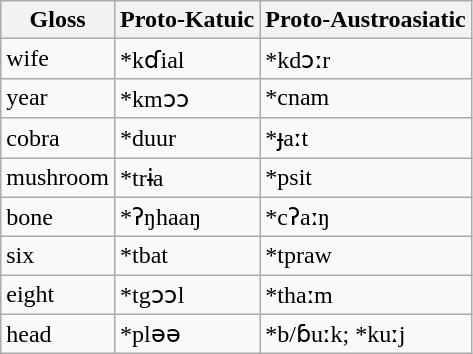<table class="wikitable">
<tr>
<th>Gloss</th>
<th>Proto-Katuic</th>
<th>Proto-Austroasiatic</th>
</tr>
<tr>
<td>wife</td>
<td>*kɗial</td>
<td>*kdɔːr</td>
</tr>
<tr>
<td>year</td>
<td>*kmɔɔ</td>
<td>*cnam</td>
</tr>
<tr>
<td>cobra</td>
<td>*duur</td>
<td>*ɟaːt</td>
</tr>
<tr>
<td>mushroom</td>
<td>*trɨa</td>
<td>*psit</td>
</tr>
<tr>
<td>bone</td>
<td>*ʔŋhaaŋ</td>
<td>*cʔaːŋ</td>
</tr>
<tr>
<td>six</td>
<td>*tbat</td>
<td>*tpraw</td>
</tr>
<tr>
<td>eight</td>
<td>*tgɔɔl</td>
<td>*thaːm</td>
</tr>
<tr>
<td>head</td>
<td>*pləə</td>
<td>*b/ɓuːk; *kuːj</td>
</tr>
</table>
